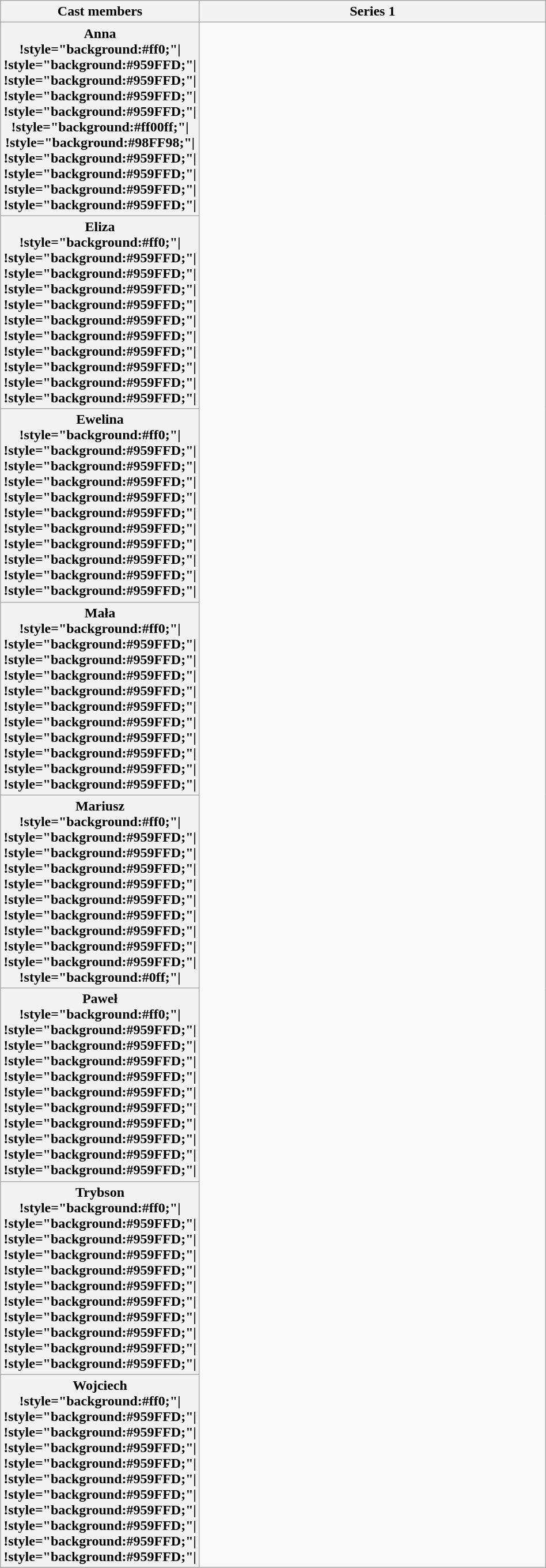<table class="wikitable" style="text-align:center; width:50%;">
<tr>
<th rowspan=2 style="width:15%;">Cast members</th>
<th colspan=11 style="text-align:center;">Series 1</th>
</tr>
<tr>
</tr>
<tr>
<th>Anna<br>!style="background:#ff0;"|
!style="background:#959FFD;"|
!style="background:#959FFD;"|
!style="background:#959FFD;"|
!style="background:#959FFD;"|
!style="background:#ff00ff;"|
!style="background:#98FF98;"|
!style="background:#959FFD;"|
!style="background:#959FFD;"|
!style="background:#959FFD;"|
!style="background:#959FFD;"|</th>
</tr>
<tr>
<th>Eliza<br>!style="background:#ff0;"|
!style="background:#959FFD;"|
!style="background:#959FFD;"|
!style="background:#959FFD;"|
!style="background:#959FFD;"|
!style="background:#959FFD;"|
!style="background:#959FFD;"|
!style="background:#959FFD;"|
!style="background:#959FFD;"|
!style="background:#959FFD;"|
!style="background:#959FFD;"|</th>
</tr>
<tr>
<th>Ewelina<br>!style="background:#ff0;"|
!style="background:#959FFD;"|
!style="background:#959FFD;"|
!style="background:#959FFD;"|
!style="background:#959FFD;"|
!style="background:#959FFD;"|
!style="background:#959FFD;"|
!style="background:#959FFD;"|
!style="background:#959FFD;"|
!style="background:#959FFD;"|
!style="background:#959FFD;"|</th>
</tr>
<tr>
<th>Mała<br>!style="background:#ff0;"|
!style="background:#959FFD;"|
!style="background:#959FFD;"|
!style="background:#959FFD;"|
!style="background:#959FFD;"|
!style="background:#959FFD;"|
!style="background:#959FFD;"|
!style="background:#959FFD;"|
!style="background:#959FFD;"|
!style="background:#959FFD;"|
!style="background:#959FFD;"|</th>
</tr>
<tr>
<th>Mariusz<br>!style="background:#ff0;"|
!style="background:#959FFD;"|
!style="background:#959FFD;"|
!style="background:#959FFD;"|
!style="background:#959FFD;"|
!style="background:#959FFD;"|
!style="background:#959FFD;"|
!style="background:#959FFD;"|
!style="background:#959FFD;"|
!style="background:#959FFD;"|
!style="background:#0ff;"|</th>
</tr>
<tr>
<th>Paweł<br>!style="background:#ff0;"|
!style="background:#959FFD;"|
!style="background:#959FFD;"|
!style="background:#959FFD;"|
!style="background:#959FFD;"|
!style="background:#959FFD;"|
!style="background:#959FFD;"|
!style="background:#959FFD;"|
!style="background:#959FFD;"|
!style="background:#959FFD;"|
!style="background:#959FFD;"|</th>
</tr>
<tr>
<th>Trybson<br>!style="background:#ff0;"|
!style="background:#959FFD;"|
!style="background:#959FFD;"|
!style="background:#959FFD;"|
!style="background:#959FFD;"|
!style="background:#959FFD;"|
!style="background:#959FFD;"|
!style="background:#959FFD;"|
!style="background:#959FFD;"|
!style="background:#959FFD;"|
!style="background:#959FFD;"|</th>
</tr>
<tr>
<th>Wojciech<br>!style="background:#ff0;"|
!style="background:#959FFD;"|
!style="background:#959FFD;"|
!style="background:#959FFD;"|
!style="background:#959FFD;"|
!style="background:#959FFD;"|
!style="background:#959FFD;"|
!style="background:#959FFD;"|
!style="background:#959FFD;"|
!style="background:#959FFD;"|
!style="background:#959FFD;"|</th>
</tr>
<tr>
</tr>
</table>
